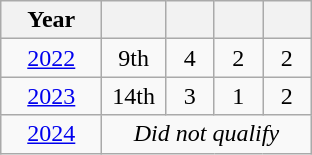<table class="wikitable" style="text-align: center;">
<tr>
<th width=60px>Year</th>
<th width=35px></th>
<th width=25px></th>
<th width=25px></th>
<th width=25px></th>
</tr>
<tr>
<td> <a href='#'>2022</a></td>
<td>9th</td>
<td>4</td>
<td>2</td>
<td>2</td>
</tr>
<tr>
<td> <a href='#'>2023</a></td>
<td>14th</td>
<td>3</td>
<td>1</td>
<td>2</td>
</tr>
<tr>
<td> <a href='#'>2024</a></td>
<td colspan=4><em>Did not qualify</em></td>
</tr>
</table>
